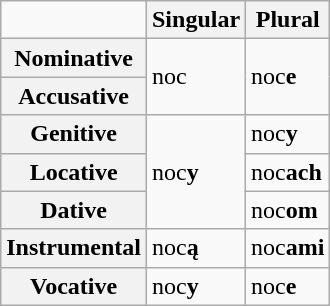<table class="wikitable">
<tr>
<td></td>
<th>Singular</th>
<th>Plural</th>
</tr>
<tr>
<th>Nominative</th>
<td rowspan="2">noc</td>
<td rowspan="2">noc<strong>e</strong></td>
</tr>
<tr>
<th>Accusative</th>
</tr>
<tr>
<th>Genitive</th>
<td rowspan="3">noc<strong>y</strong></td>
<td>noc<strong>y</strong></td>
</tr>
<tr>
<th>Locative</th>
<td>noc<strong>ach</strong></td>
</tr>
<tr>
<th>Dative</th>
<td>noc<strong>om</strong></td>
</tr>
<tr>
<th>Instrumental</th>
<td>noc<strong>ą</strong></td>
<td>noc<strong>ami</strong></td>
</tr>
<tr>
<th>Vocative</th>
<td>noc<strong>y</strong></td>
<td>noc<strong>e</strong></td>
</tr>
</table>
